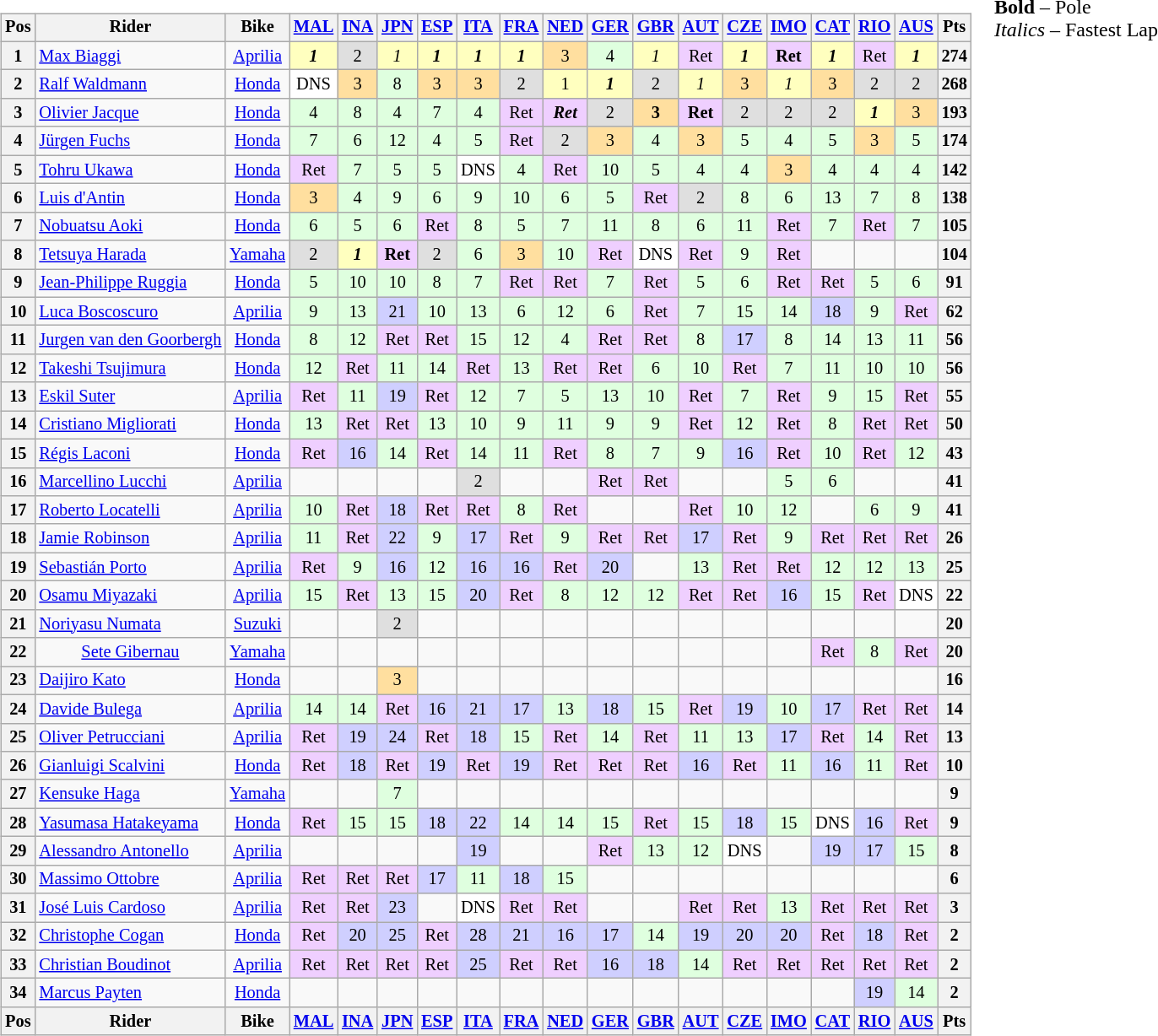<table>
<tr>
<td><br><table class="wikitable" style="font-size: 85%; text-align:center">
<tr valign="top">
<th valign="middle">Pos</th>
<th valign="middle">Rider</th>
<th valign="middle">Bike<br></th>
<th><a href='#'>MAL</a><br></th>
<th><a href='#'>INA</a><br></th>
<th><a href='#'>JPN</a><br></th>
<th><a href='#'>ESP</a><br></th>
<th><a href='#'>ITA</a><br></th>
<th><a href='#'>FRA</a><br></th>
<th><a href='#'>NED</a><br></th>
<th><a href='#'>GER</a><br></th>
<th><a href='#'>GBR</a><br></th>
<th><a href='#'>AUT</a><br></th>
<th><a href='#'>CZE</a><br></th>
<th><a href='#'>IMO</a><br></th>
<th><a href='#'>CAT</a><br></th>
<th><a href='#'>RIO</a><br></th>
<th><a href='#'>AUS</a><br></th>
<th valign="middle">Pts</th>
</tr>
<tr>
<th>1</th>
<td align="left"> <a href='#'>Max Biaggi</a></td>
<td><a href='#'>Aprilia</a></td>
<td style="background:#FFFFBF;"><strong><em>1</em></strong></td>
<td style="background:#DFDFDF;">2</td>
<td style="background:#FFFFBF;"><em>1</em></td>
<td style="background:#FFFFBF;"><strong><em>1</em></strong></td>
<td style="background:#FFFFBF;"><strong><em>1</em></strong></td>
<td style="background:#FFFFBF;"><strong><em>1</em></strong></td>
<td style="background:#FFDF9F;">3</td>
<td style="background:#DFFFDF;">4</td>
<td style="background:#FFFFBF;"><em>1</em></td>
<td style="background:#EFCFFF;">Ret</td>
<td style="background:#FFFFBF;"><strong><em>1</em></strong></td>
<td style="background:#EFCFFF;"><strong>Ret</strong></td>
<td style="background:#FFFFBF;"><strong><em>1</em></strong></td>
<td style="background:#EFCFFF;">Ret</td>
<td style="background:#FFFFBF;"><strong><em>1</em></strong></td>
<th>274</th>
</tr>
<tr>
<th>2</th>
<td align="left"> <a href='#'>Ralf Waldmann</a></td>
<td><a href='#'>Honda</a></td>
<td style="background:#ffffff;">DNS</td>
<td style="background:#ffdf9f;">3</td>
<td style="background:#DFFFDF;">8</td>
<td style="background:#ffdf9f;">3</td>
<td style="background:#ffdf9f;">3</td>
<td style="background:#DFDFDF;">2</td>
<td style="background:#FFFFBF;">1</td>
<td style="background:#FFFFBF;"><strong><em>1</em></strong></td>
<td style="background:#DFDFDF;">2</td>
<td style="background:#FFFFBF;"><em>1</em></td>
<td style="background:#ffdf9f;">3</td>
<td style="background:#FFFFBF;"><em>1</em></td>
<td style="background:#ffdf9f;">3</td>
<td style="background:#DFDFDF;">2</td>
<td style="background:#DFDFDF;">2</td>
<th>268</th>
</tr>
<tr>
<th>3</th>
<td align="left"> <a href='#'>Olivier Jacque</a></td>
<td><a href='#'>Honda</a></td>
<td style="background:#DFFFDF;">4</td>
<td style="background:#DFFFDF;">8</td>
<td style="background:#DFFFDF;">4</td>
<td style="background:#DFFFDF;">7</td>
<td style="background:#DFFFDF;">4</td>
<td style="background:#EFCFFF;">Ret</td>
<td style="background:#EFCFFF;"><strong><em>Ret</em></strong></td>
<td style="background:#DFDFDF;">2</td>
<td style="background:#FFDF9F;"><strong>3</strong></td>
<td style="background:#EFCFFF;"><strong>Ret</strong></td>
<td style="background:#DFDFDF;">2</td>
<td style="background:#DFDFDF;">2</td>
<td style="background:#DFDFDF;">2</td>
<td style="background:#FFFFBF;"><strong><em>1</em></strong></td>
<td style="background:#FFDF9F;">3</td>
<th>193</th>
</tr>
<tr>
<th>4</th>
<td align="left"> <a href='#'>Jürgen Fuchs</a></td>
<td><a href='#'>Honda</a></td>
<td style="background:#DFFFDF;">7</td>
<td style="background:#DFFFDF;">6</td>
<td style="background:#DFFFDF;">12</td>
<td style="background:#DFFFDF;">4</td>
<td style="background:#DFFFDF;">5</td>
<td style="background:#EFCFFF;">Ret</td>
<td style="background:#DFDFDF;">2</td>
<td style="background:#FFDF9F;">3</td>
<td style="background:#DFFFDF;">4</td>
<td style="background:#FFDF9F;">3</td>
<td style="background:#DFFFDF;">5</td>
<td style="background:#DFFFDF;">4</td>
<td style="background:#DFFFDF;">5</td>
<td style="background:#FFDF9F;">3</td>
<td style="background:#DFFFDF;">5</td>
<th>174</th>
</tr>
<tr>
<th>5</th>
<td align="left"> <a href='#'>Tohru Ukawa</a></td>
<td><a href='#'>Honda</a></td>
<td style="background:#EFCFFF;">Ret</td>
<td style="background:#DFFFDF;">7</td>
<td style="background:#DFFFDF;">5</td>
<td style="background:#DFFFDF;">5</td>
<td style="background:#FFFFFF;">DNS</td>
<td style="background:#DFFFDF;">4</td>
<td style="background:#EFCFFF;">Ret</td>
<td style="background:#DFFFDF;">10</td>
<td style="background:#DFFFDF;">5</td>
<td style="background:#DFFFDF;">4</td>
<td style="background:#DFFFDF;">4</td>
<td style="background:#FFDF9F;">3</td>
<td style="background:#DFFFDF;">4</td>
<td style="background:#DFFFDF;">4</td>
<td style="background:#DFFFDF;">4</td>
<th>142</th>
</tr>
<tr>
<th>6</th>
<td align="left"> <a href='#'>Luis d'Antin</a></td>
<td><a href='#'>Honda</a></td>
<td style="background:#FFDF9F;">3</td>
<td style="background:#DFFFDF;">4</td>
<td style="background:#DFFFDF;">9</td>
<td style="background:#DFFFDF;">6</td>
<td style="background:#DFFFDF;">9</td>
<td style="background:#DFFFDF;">10</td>
<td style="background:#DFFFDF;">6</td>
<td style="background:#DFFFDF;">5</td>
<td style="background:#EFCFFF;">Ret</td>
<td style="background:#DFDFDF;">2</td>
<td style="background:#DFFFDF;">8</td>
<td style="background:#DFFFDF;">6</td>
<td style="background:#DFFFDF;">13</td>
<td style="background:#DFFFDF;">7</td>
<td style="background:#DFFFDF;">8</td>
<th>138</th>
</tr>
<tr>
<th>7</th>
<td align="left"> <a href='#'>Nobuatsu Aoki</a></td>
<td><a href='#'>Honda</a></td>
<td style="background:#DFFFDF;">6</td>
<td style="background:#DFFFDF;">5</td>
<td style="background:#DFFFDF;">6</td>
<td style="background:#EFCFFF;">Ret</td>
<td style="background:#DFFFDF;">8</td>
<td style="background:#DFFFDF;">5</td>
<td style="background:#DFFFDF;">7</td>
<td style="background:#DFFFDF;">11</td>
<td style="background:#DFFFDF;">8</td>
<td style="background:#DFFFDF;">6</td>
<td style="background:#DFFFDF;">11</td>
<td style="background:#EFCFFF;">Ret</td>
<td style="background:#DFFFDF;">7</td>
<td style="background:#EFCFFF;">Ret</td>
<td style="background:#DFFFDF;">7</td>
<th>105</th>
</tr>
<tr>
<th>8</th>
<td align="left"> <a href='#'>Tetsuya Harada</a></td>
<td><a href='#'>Yamaha</a></td>
<td style="background:#DFDFDF;">2</td>
<td style="background:#FFFFBF;"><strong><em>1</em></strong></td>
<td style="background:#EFCFFF;"><strong>Ret</strong></td>
<td style="background:#DFDFDF;">2</td>
<td style="background:#DFFFDF;">6</td>
<td style="background:#FFDF9F;">3</td>
<td style="background:#DFFFDF;">10</td>
<td style="background:#EFCFFF;">Ret</td>
<td style="background:#ffffff;">DNS</td>
<td style="background:#EFCFFF;">Ret</td>
<td style="background:#DFFFDF;">9</td>
<td style="background:#EFCFFF;">Ret</td>
<td></td>
<td></td>
<td></td>
<th>104</th>
</tr>
<tr>
<th>9</th>
<td align="left"> <a href='#'>Jean-Philippe Ruggia</a></td>
<td><a href='#'>Honda</a></td>
<td style="background:#DFFFDF;">5</td>
<td style="background:#DFFFDF;">10</td>
<td style="background:#DFFFDF;">10</td>
<td style="background:#DFFFDF;">8</td>
<td style="background:#DFFFDF;">7</td>
<td style="background:#EFCFFF;">Ret</td>
<td style="background:#EFCFFF;">Ret</td>
<td style="background:#DFFFDF;">7</td>
<td style="background:#EFCFFF;">Ret</td>
<td style="background:#DFFFDF;">5</td>
<td style="background:#DFFFDF;">6</td>
<td style="background:#EFCFFF;">Ret</td>
<td style="background:#EFCFFF;">Ret</td>
<td style="background:#DFFFDF;">5</td>
<td style="background:#DFFFDF;">6</td>
<th>91</th>
</tr>
<tr>
<th>10</th>
<td align="left"> <a href='#'>Luca Boscoscuro</a></td>
<td><a href='#'>Aprilia</a></td>
<td style="background:#DFFFDF;">9</td>
<td style="background:#DFFFDF;">13</td>
<td style="background:#CFCFFF;">21</td>
<td style="background:#DFFFDF;">10</td>
<td style="background:#DFFFDF;">13</td>
<td style="background:#DFFFDF;">6</td>
<td style="background:#DFFFDF;">12</td>
<td style="background:#DFFFDF;">6</td>
<td style="background:#EFCFFF;">Ret</td>
<td style="background:#DFFFDF;">7</td>
<td style="background:#DFFFDF;">15</td>
<td style="background:#DFFFDF;">14</td>
<td style="background:#CFCFFF;">18</td>
<td style="background:#DFFFDF;">9</td>
<td style="background:#EFCFFF;">Ret</td>
<th>62</th>
</tr>
<tr>
<th>11</th>
<td align="left"> <a href='#'>Jurgen van den Goorbergh</a></td>
<td><a href='#'>Honda</a></td>
<td style="background:#DFFFDF;">8</td>
<td style="background:#DFFFDF;">12</td>
<td style="background:#EFCFFF;">Ret</td>
<td style="background:#EFCFFF;">Ret</td>
<td style="background:#DFFFDF;">15</td>
<td style="background:#DFFFDF;">12</td>
<td style="background:#DFFFDF;">4</td>
<td style="background:#EFCFFF;">Ret</td>
<td style="background:#EFCFFF;">Ret</td>
<td style="background:#DFFFDF;">8</td>
<td style="background:#CFCFFF;">17</td>
<td style="background:#DFFFDF;">8</td>
<td style="background:#DFFFDF;">14</td>
<td style="background:#DFFFDF;">13</td>
<td style="background:#DFFFDF;">11</td>
<th>56</th>
</tr>
<tr>
<th>12</th>
<td align="left"> <a href='#'>Takeshi Tsujimura</a></td>
<td><a href='#'>Honda</a></td>
<td style="background:#DFFFDF;">12</td>
<td style="background:#EFCFFF;">Ret</td>
<td style="background:#DFFFDF;">11</td>
<td style="background:#DFFFDF;">14</td>
<td style="background:#EFCFFF;">Ret</td>
<td style="background:#DFFFDF;">13</td>
<td style="background:#EFCFFF;">Ret</td>
<td style="background:#EFCFFF;">Ret</td>
<td style="background:#DFFFDF;">6</td>
<td style="background:#DFFFDF;">10</td>
<td style="background:#EFCFFF;">Ret</td>
<td style="background:#DFFFDF;">7</td>
<td style="background:#DFFFDF;">11</td>
<td style="background:#DFFFDF;">10</td>
<td style="background:#DFFFDF;">10</td>
<th>56</th>
</tr>
<tr>
<th>13</th>
<td align="left"> <a href='#'>Eskil Suter</a></td>
<td><a href='#'>Aprilia</a></td>
<td style="background:#EFCFFF;">Ret</td>
<td style="background:#DFFFDF;">11</td>
<td style="background:#CFCFFF;">19</td>
<td style="background:#EFCFFF;">Ret</td>
<td style="background:#DFFFDF;">12</td>
<td style="background:#DFFFDF;">7</td>
<td style="background:#DFFFDF;">5</td>
<td style="background:#DFFFDF;">13</td>
<td style="background:#DFFFDF;">10</td>
<td style="background:#EFCFFF;">Ret</td>
<td style="background:#DFFFDF;">7</td>
<td style="background:#EFCFFF;">Ret</td>
<td style="background:#DFFFDF;">9</td>
<td style="background:#DFFFDF;">15</td>
<td style="background:#EFCFFF;">Ret</td>
<th>55</th>
</tr>
<tr>
<th>14</th>
<td align="left"> <a href='#'>Cristiano Migliorati</a></td>
<td><a href='#'>Honda</a></td>
<td style="background:#DFFFDF;">13</td>
<td style="background:#EFCFFF;">Ret</td>
<td style="background:#EFCFFF;">Ret</td>
<td style="background:#DFFFDF;">13</td>
<td style="background:#DFFFDF;">10</td>
<td style="background:#DFFFDF;">9</td>
<td style="background:#DFFFDF;">11</td>
<td style="background:#DFFFDF;">9</td>
<td style="background:#DFFFDF;">9</td>
<td style="background:#EFCFFF;">Ret</td>
<td style="background:#DFFFDF;">12</td>
<td style="background:#EFCFFF;">Ret</td>
<td style="background:#DFFFDF;">8</td>
<td style="background:#EFCFFF;">Ret</td>
<td style="background:#EFCFFF;">Ret</td>
<th>50</th>
</tr>
<tr>
<th>15</th>
<td align="left"> <a href='#'>Régis Laconi</a></td>
<td><a href='#'>Honda</a></td>
<td style="background:#EFCFFF;">Ret</td>
<td style="background:#CFCFFF;">16</td>
<td style="background:#DFFFDF;">14</td>
<td style="background:#EFCFFF;">Ret</td>
<td style="background:#DFFFDF;">14</td>
<td style="background:#DFFFDF;">11</td>
<td style="background:#EFCFFF;">Ret</td>
<td style="background:#DFFFDF;">8</td>
<td style="background:#DFFFDF;">7</td>
<td style="background:#DFFFDF;">9</td>
<td style="background:#CFCFFF;">16</td>
<td style="background:#EFCFFF;">Ret</td>
<td style="background:#DFFFDF;">10</td>
<td style="background:#EFCFFF;">Ret</td>
<td style="background:#DFFFDF;">12</td>
<th>43</th>
</tr>
<tr>
<th>16</th>
<td align="left"> <a href='#'>Marcellino Lucchi</a></td>
<td><a href='#'>Aprilia</a></td>
<td></td>
<td></td>
<td></td>
<td></td>
<td style="background:#DFDFDF;">2</td>
<td></td>
<td></td>
<td style="background:#EFCFFF;">Ret</td>
<td style="background:#EFCFFF;">Ret</td>
<td></td>
<td></td>
<td style="background:#DFFFDF;">5</td>
<td style="background:#DFFFDF;">6</td>
<td></td>
<td></td>
<th>41</th>
</tr>
<tr>
<th>17</th>
<td align="left"> <a href='#'>Roberto Locatelli</a></td>
<td><a href='#'>Aprilia</a></td>
<td style="background:#DFFFDF;">10</td>
<td style="background:#EFCFFF;">Ret</td>
<td style="background:#CFCFFF;">18</td>
<td style="background:#EFCFFF;">Ret</td>
<td style="background:#EFCFFF;">Ret</td>
<td style="background:#DFFFDF;">8</td>
<td style="background:#EFCFFF;">Ret</td>
<td></td>
<td></td>
<td style="background:#EFCFFF;">Ret</td>
<td style="background:#DFFFDF;">10</td>
<td style="background:#DFFFDF;">12</td>
<td></td>
<td style="background:#DFFFDF;">6</td>
<td style="background:#DFFFDF;">9</td>
<th>41</th>
</tr>
<tr>
<th>18</th>
<td align="left"> <a href='#'>Jamie Robinson</a></td>
<td><a href='#'>Aprilia</a></td>
<td style="background:#DFFFDF;">11</td>
<td style="background:#EFCFFF;">Ret</td>
<td style="background:#CFCFFF;">22</td>
<td style="background:#DFFFDF;">9</td>
<td style="background:#CFCFFF;">17</td>
<td style="background:#EFCFFF;">Ret</td>
<td style="background:#DFFFDF;">9</td>
<td style="background:#EFCFFF;">Ret</td>
<td style="background:#EFCFFF;">Ret</td>
<td style="background:#CFCFFF;">17</td>
<td style="background:#EFCFFF;">Ret</td>
<td style="background:#DFFFDF;">9</td>
<td style="background:#EFCFFF;">Ret</td>
<td style="background:#EFCFFF;">Ret</td>
<td style="background:#EFCFFF;">Ret</td>
<th>26</th>
</tr>
<tr>
<th>19</th>
<td align="left"> <a href='#'>Sebastián Porto</a></td>
<td><a href='#'>Aprilia</a></td>
<td style="background:#EFCFFF;">Ret</td>
<td style="background:#DFFFDF;">9</td>
<td style="background:#CFCFFF;">16</td>
<td style="background:#DFFFDF;">12</td>
<td style="background:#CFCFFF;">16</td>
<td style="background:#CFCFFF;">16</td>
<td style="background:#EFCFFF;">Ret</td>
<td style="background:#CFCFFF;">20</td>
<td></td>
<td style="background:#DFFFDF;">13</td>
<td style="background:#EFCFFF;">Ret</td>
<td style="background:#EFCFFF;">Ret</td>
<td style="background:#DFFFDF;">12</td>
<td style="background:#DFFFDF;">12</td>
<td style="background:#DFFFDF;">13</td>
<th>25</th>
</tr>
<tr>
<th>20</th>
<td align="left"> <a href='#'>Osamu Miyazaki</a></td>
<td><a href='#'>Aprilia</a></td>
<td style="background:#DFFFDF;">15</td>
<td style="background:#EFCFFF;">Ret</td>
<td style="background:#DFFFDF;">13</td>
<td style="background:#DFFFDF;">15</td>
<td style="background:#CFCFFF;">20</td>
<td style="background:#EFCFFF;">Ret</td>
<td style="background:#DFFFDF;">8</td>
<td style="background:#DFFFDF;">12</td>
<td style="background:#DFFFDF;">12</td>
<td style="background:#EFCFFF;">Ret</td>
<td style="background:#EFCFFF;">Ret</td>
<td style="background:#CFCFFF;">16</td>
<td style="background:#DFFFDF;">15</td>
<td style="background:#EFCFFF;">Ret</td>
<td style="background:#FFFFFF;">DNS</td>
<th>22</th>
</tr>
<tr>
<th>21</th>
<td align="left"> <a href='#'>Noriyasu Numata</a></td>
<td><a href='#'>Suzuki</a></td>
<td></td>
<td></td>
<td style="background:#DFDFDF;">2</td>
<td></td>
<td></td>
<td></td>
<td></td>
<td></td>
<td></td>
<td></td>
<td></td>
<td></td>
<td></td>
<td></td>
<td></td>
<th>20</th>
</tr>
<tr>
<th>22</th>
<td> <a href='#'>Sete Gibernau</a></td>
<td><a href='#'>Yamaha</a></td>
<td></td>
<td></td>
<td></td>
<td></td>
<td></td>
<td></td>
<td></td>
<td></td>
<td></td>
<td></td>
<td></td>
<td></td>
<td style="background:#EFCFFF;">Ret</td>
<td style="background:#DFFFDF;">8</td>
<td style="background:#EFCFFF;">Ret</td>
<th>20</th>
</tr>
<tr>
<th>23</th>
<td align="left"> <a href='#'>Daijiro Kato</a></td>
<td><a href='#'>Honda</a></td>
<td></td>
<td></td>
<td style = "background: #FFDF9F">3</td>
<td></td>
<td></td>
<td></td>
<td></td>
<td></td>
<td></td>
<td></td>
<td></td>
<td></td>
<td></td>
<td></td>
<td></td>
<th>16</th>
</tr>
<tr>
<th>24</th>
<td align="left"> <a href='#'>Davide Bulega</a></td>
<td><a href='#'>Aprilia</a></td>
<td style="background:#DFFFDF;">14</td>
<td style="background:#DFFFDF;">14</td>
<td style="background:#EFCFFF;">Ret</td>
<td style="background:#CFCFFF;">16</td>
<td style="background:#CFCFFF;">21</td>
<td style="background:#CFCFFF;">17</td>
<td style="background:#DFFFDF;">13</td>
<td style="background:#CFCFFF;">18</td>
<td style="background:#DFFFDF;">15</td>
<td style="background:#EFCFFF;">Ret</td>
<td style="background:#CFCFFF;">19</td>
<td style="background:#DFFFDF;">10</td>
<td style="background:#CFCFFF;">17</td>
<td style="background:#EFCFFF;">Ret</td>
<td style="background:#EFCFFF;">Ret</td>
<th>14</th>
</tr>
<tr>
<th>25</th>
<td align="left"> <a href='#'>Oliver Petrucciani</a></td>
<td><a href='#'>Aprilia</a></td>
<td style="background:#EFCFFF;">Ret</td>
<td style="background:#CFCFFF;">19</td>
<td style="background:#CFCFFF;">24</td>
<td style="background:#EFCFFF;">Ret</td>
<td style="background:#CFCFFF;">18</td>
<td style="background:#DFFFDF;">15</td>
<td style="background:#EFCFFF;">Ret</td>
<td style="background:#DFFFDF;">14</td>
<td style="background:#EFCFFF;">Ret</td>
<td style="background:#DFFFDF;">11</td>
<td style="background:#DFFFDF;">13</td>
<td style="background:#CFCFFF;">17</td>
<td style="background:#EFCFFF;">Ret</td>
<td style="background:#DFFFDF;">14</td>
<td style="background:#EFCFFF;">Ret</td>
<th>13</th>
</tr>
<tr>
<th>26</th>
<td align="left"> <a href='#'>Gianluigi Scalvini</a></td>
<td><a href='#'>Honda</a></td>
<td style="background:#EFCFFF;">Ret</td>
<td style="background:#CFCFFF;">18</td>
<td style="background:#EFCFFF;">Ret</td>
<td style="background:#CFCFFF;">19</td>
<td style="background:#EFCFFF;">Ret</td>
<td style="background:#CFCFFF;">19</td>
<td style="background:#EFCFFF;">Ret</td>
<td style="background:#EFCFFF;">Ret</td>
<td style="background:#EFCFFF;">Ret</td>
<td style="background:#CFCFFF;">16</td>
<td style="background:#EFCFFF;">Ret</td>
<td style="background:#DFFFDF;">11</td>
<td style="background:#CFCFFF;">16</td>
<td style="background:#DFFFDF;">11</td>
<td style="background:#EFCFFF;">Ret</td>
<th>10</th>
</tr>
<tr>
<th>27</th>
<td align="left"> <a href='#'>Kensuke Haga</a></td>
<td><a href='#'>Yamaha</a></td>
<td></td>
<td></td>
<td style="background:#DFFFDF;">7</td>
<td></td>
<td></td>
<td></td>
<td></td>
<td></td>
<td></td>
<td></td>
<td></td>
<td></td>
<td></td>
<td></td>
<td></td>
<th>9</th>
</tr>
<tr>
<th>28</th>
<td align="left"> <a href='#'>Yasumasa Hatakeyama</a></td>
<td><a href='#'>Honda</a></td>
<td style="background:#EFCFFF;">Ret</td>
<td style="background:#DFFFDF;">15</td>
<td style="background:#DFFFDF;">15</td>
<td style="background:#CFCFFF;">18</td>
<td style="background:#CFCFFF;">22</td>
<td style="background:#DFFFDF;">14</td>
<td style="background:#DFFFDF;">14</td>
<td style="background:#DFFFDF;">15</td>
<td style="background:#EFCFFF;">Ret</td>
<td style="background:#DFFFDF;">15</td>
<td style="background:#CFCFFF;">18</td>
<td style="background:#DFFFDF;">15</td>
<td style="background:#FFFFFF;">DNS</td>
<td style="background:#CFCFFF;">16</td>
<td style="background:#EFCFFF;">Ret</td>
<th>9</th>
</tr>
<tr>
<th>29</th>
<td align="left"> <a href='#'>Alessandro Antonello</a></td>
<td><a href='#'>Aprilia</a></td>
<td></td>
<td></td>
<td></td>
<td></td>
<td style="background:#CFCFFF;">19</td>
<td></td>
<td></td>
<td style="background:#EFCFFF;">Ret</td>
<td style="background:#DFFFDF;">13</td>
<td style="background:#DFFFDF;">12</td>
<td style="background:#FFFFFF;">DNS</td>
<td></td>
<td style="background:#CFCFFF;">19</td>
<td style="background:#CFCFFF;">17</td>
<td style="background:#DFFFDF;">15</td>
<th>8</th>
</tr>
<tr>
<th>30</th>
<td align="left"> <a href='#'>Massimo Ottobre</a></td>
<td><a href='#'>Aprilia</a></td>
<td style="background:#EFCFFF;">Ret</td>
<td style="background:#EFCFFF;">Ret</td>
<td style="background:#EFCFFF;">Ret</td>
<td style="background:#CFCFFF;">17</td>
<td style="background:#DFFFDF;">11</td>
<td style="background:#CFCFFF;">18</td>
<td style="background:#DFFFDF;">15</td>
<td></td>
<td></td>
<td></td>
<td></td>
<td></td>
<td></td>
<td></td>
<td></td>
<th>6</th>
</tr>
<tr>
<th>31</th>
<td align="left"> <a href='#'>José Luis Cardoso</a></td>
<td><a href='#'>Aprilia</a></td>
<td style="background:#EFCFFF;">Ret</td>
<td style="background:#EFCFFF;">Ret</td>
<td style="background:#CFCFFF;">23</td>
<td></td>
<td style="background:#FFFFFF;">DNS</td>
<td style="background:#EFCFFF;">Ret</td>
<td style="background:#EFCFFF;">Ret</td>
<td></td>
<td></td>
<td style="background:#EFCFFF;">Ret</td>
<td style="background:#EFCFFF;">Ret</td>
<td style="background:#DFFFDF;">13</td>
<td style="background:#EFCFFF;">Ret</td>
<td style="background:#EFCFFF;">Ret</td>
<td style="background:#EFCFFF;">Ret</td>
<th>3</th>
</tr>
<tr>
<th>32</th>
<td align="left"> <a href='#'>Christophe Cogan</a></td>
<td><a href='#'>Honda</a></td>
<td style="background:#EFCFFF;">Ret</td>
<td style="background:#CFCFFF;">20</td>
<td style="background:#CFCFFF;">25</td>
<td style="background:#EFCFFF;">Ret</td>
<td style="background:#CFCFFF;">28</td>
<td style="background:#CFCFFF;">21</td>
<td style="background:#CFCFFF;">16</td>
<td style="background:#CFCFFF;">17</td>
<td style="background:#DFFFDF;">14</td>
<td style="background:#CFCFFF;">19</td>
<td style="background:#CFCFFF;">20</td>
<td style="background:#CFCFFF;">20</td>
<td style="background:#EFCFFF;">Ret</td>
<td style="background:#CFCFFF;">18</td>
<td style="background:#EFCFFF;">Ret</td>
<th>2</th>
</tr>
<tr>
<th>33</th>
<td align="left"> <a href='#'>Christian Boudinot</a></td>
<td><a href='#'>Aprilia</a></td>
<td style="background:#EFCFFF;">Ret</td>
<td style="background:#EFCFFF;">Ret</td>
<td style="background:#EFCFFF;">Ret</td>
<td style="background:#EFCFFF;">Ret</td>
<td style="background:#CFCFFF;">25</td>
<td style="background:#EFCFFF;">Ret</td>
<td style="background:#EFCFFF;">Ret</td>
<td style="background:#CFCFFF;">16</td>
<td style="background:#CFCFFF;">18</td>
<td style="background:#DFFFDF;">14</td>
<td style="background:#EFCFFF;">Ret</td>
<td style="background:#EFCFFF;">Ret</td>
<td style="background:#EFCFFF;">Ret</td>
<td style="background:#EFCFFF;">Ret</td>
<td style="background:#EFCFFF;">Ret</td>
<th>2</th>
</tr>
<tr>
<th>34</th>
<td align="left"> <a href='#'>Marcus Payten</a></td>
<td><a href='#'>Honda</a></td>
<td></td>
<td></td>
<td></td>
<td></td>
<td></td>
<td></td>
<td></td>
<td></td>
<td></td>
<td></td>
<td></td>
<td></td>
<td></td>
<td style="background:#CFCFFF;">19</td>
<td style="background:#DFFFDF;">14</td>
<th>2</th>
</tr>
<tr valign="top">
<th valign="middle">Pos</th>
<th valign="middle">Rider</th>
<th valign="middle">Bike<br></th>
<th><a href='#'>MAL</a><br></th>
<th><a href='#'>INA</a><br></th>
<th><a href='#'>JPN</a><br></th>
<th><a href='#'>ESP</a><br></th>
<th><a href='#'>ITA</a><br></th>
<th><a href='#'>FRA</a><br></th>
<th><a href='#'>NED</a><br></th>
<th><a href='#'>GER</a><br></th>
<th><a href='#'>GBR</a><br></th>
<th><a href='#'>AUT</a><br></th>
<th><a href='#'>CZE</a><br></th>
<th><a href='#'>IMO</a><br></th>
<th><a href='#'>CAT</a><br></th>
<th><a href='#'>RIO</a><br></th>
<th><a href='#'>AUS</a><br></th>
<th valign="middle">Pts</th>
</tr>
</table>
</td>
<td valign="top"><br>
<span><strong>Bold</strong> – Pole<br>
<em>Italics</em> – Fastest Lap</span></td>
</tr>
</table>
